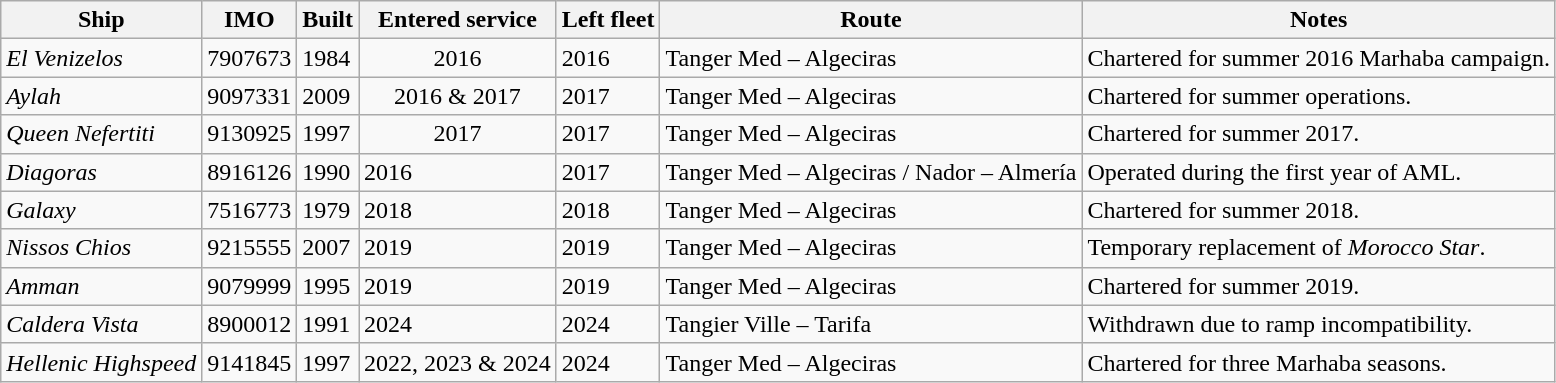<table class="wikitable">
<tr>
<th>Ship</th>
<th>IMO</th>
<th>Built</th>
<th>Entered service</th>
<th>Left fleet</th>
<th>Route</th>
<th>Notes</th>
</tr>
<tr>
<td><em>El Venizelos</em></td>
<td>7907673</td>
<td>1984</td>
<td align="Center">2016</td>
<td>2016</td>
<td>Tanger Med – Algeciras</td>
<td>Chartered for summer 2016 Marhaba campaign.</td>
</tr>
<tr>
<td><em>Aylah</em></td>
<td>9097331</td>
<td>2009</td>
<td align="Center">2016 & 2017</td>
<td>2017</td>
<td>Tanger Med – Algeciras</td>
<td>Chartered for summer operations.</td>
</tr>
<tr>
<td><em>Queen Nefertiti</em></td>
<td>9130925</td>
<td>1997</td>
<td align="Center">2017</td>
<td>2017</td>
<td>Tanger Med – Algeciras</td>
<td>Chartered for summer 2017.</td>
</tr>
<tr>
<td><em>Diagoras</em></td>
<td>8916126</td>
<td>1990</td>
<td>2016</td>
<td>2017</td>
<td>Tanger Med – Algeciras / Nador – Almería</td>
<td>Operated during the first year of AML.</td>
</tr>
<tr>
<td><em>Galaxy</em></td>
<td>7516773</td>
<td>1979</td>
<td>2018</td>
<td>2018</td>
<td>Tanger Med – Algeciras</td>
<td>Chartered for summer 2018.</td>
</tr>
<tr>
<td><em>Nissos Chios</em></td>
<td>9215555</td>
<td>2007</td>
<td>2019</td>
<td>2019</td>
<td>Tanger Med – Algeciras</td>
<td>Temporary replacement of <em>Morocco Star</em>.</td>
</tr>
<tr>
<td><em>Amman</em></td>
<td>9079999</td>
<td>1995</td>
<td>2019</td>
<td>2019</td>
<td>Tanger Med – Algeciras</td>
<td>Chartered for summer 2019.</td>
</tr>
<tr>
<td><em>Caldera Vista</em></td>
<td>8900012</td>
<td>1991</td>
<td>2024</td>
<td>2024</td>
<td>Tangier Ville – Tarifa</td>
<td>Withdrawn due to ramp incompatibility.</td>
</tr>
<tr>
<td><em>Hellenic Highspeed</em></td>
<td>9141845</td>
<td>1997</td>
<td>2022, 2023 & 2024</td>
<td>2024</td>
<td>Tanger Med – Algeciras</td>
<td>Chartered for three Marhaba seasons.</td>
</tr>
</table>
